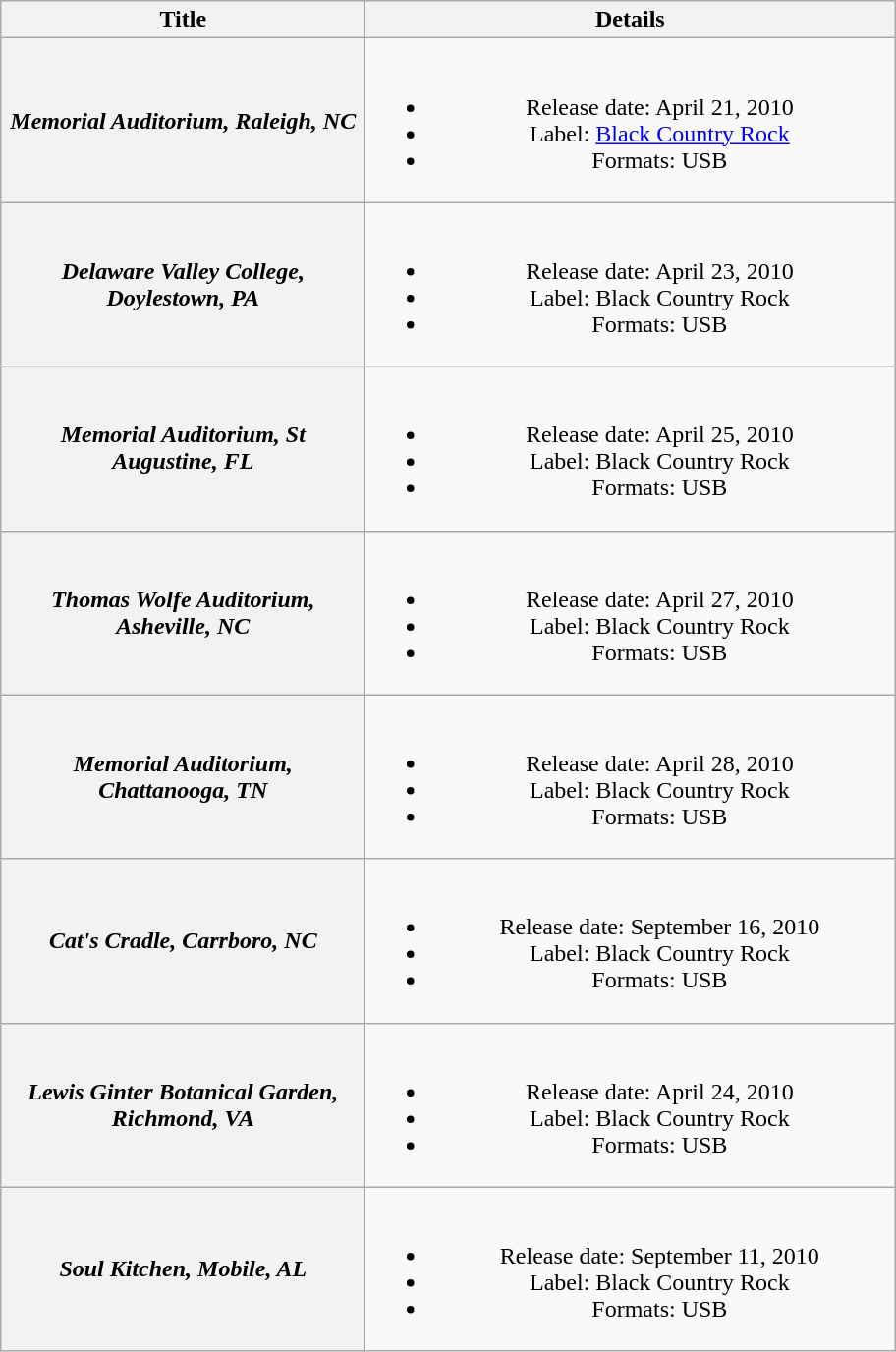<table class="wikitable plainrowheaders" style="text-align:center;">
<tr>
<th style="width:15em;">Title</th>
<th style="width:22em;">Details</th>
</tr>
<tr>
<th scope="row"><em>Memorial Auditorium, Raleigh, NC</em></th>
<td><br><ul><li>Release date: April 21, 2010</li><li>Label: <a href='#'>Black Country Rock</a></li><li>Formats: USB</li></ul></td>
</tr>
<tr>
<th scope="row"><em>Delaware Valley College, Doylestown, PA</em></th>
<td><br><ul><li>Release date: April 23, 2010</li><li>Label: Black Country Rock</li><li>Formats: USB</li></ul></td>
</tr>
<tr>
<th scope="row"><em>Memorial Auditorium, St Augustine, FL</em></th>
<td><br><ul><li>Release date: April 25, 2010</li><li>Label: Black Country Rock</li><li>Formats: USB</li></ul></td>
</tr>
<tr>
<th scope="row"><em>Thomas Wolfe Auditorium, Asheville, NC</em></th>
<td><br><ul><li>Release date: April 27, 2010</li><li>Label: Black Country Rock</li><li>Formats: USB</li></ul></td>
</tr>
<tr>
<th scope="row"><em>Memorial Auditorium, Chattanooga, TN</em></th>
<td><br><ul><li>Release date: April 28, 2010</li><li>Label: Black Country Rock</li><li>Formats: USB</li></ul></td>
</tr>
<tr>
<th scope="row"><em>Cat's Cradle, Carrboro, NC</em></th>
<td><br><ul><li>Release date: September 16, 2010</li><li>Label: Black Country Rock</li><li>Formats: USB</li></ul></td>
</tr>
<tr>
<th scope="row"><em>Lewis Ginter Botanical Garden, Richmond, VA</em></th>
<td><br><ul><li>Release date: April 24, 2010</li><li>Label: Black Country Rock</li><li>Formats: USB</li></ul></td>
</tr>
<tr>
<th scope="row"><em>Soul Kitchen, Mobile, AL</em></th>
<td><br><ul><li>Release date: September 11, 2010</li><li>Label: Black Country Rock</li><li>Formats: USB</li></ul></td>
</tr>
</table>
